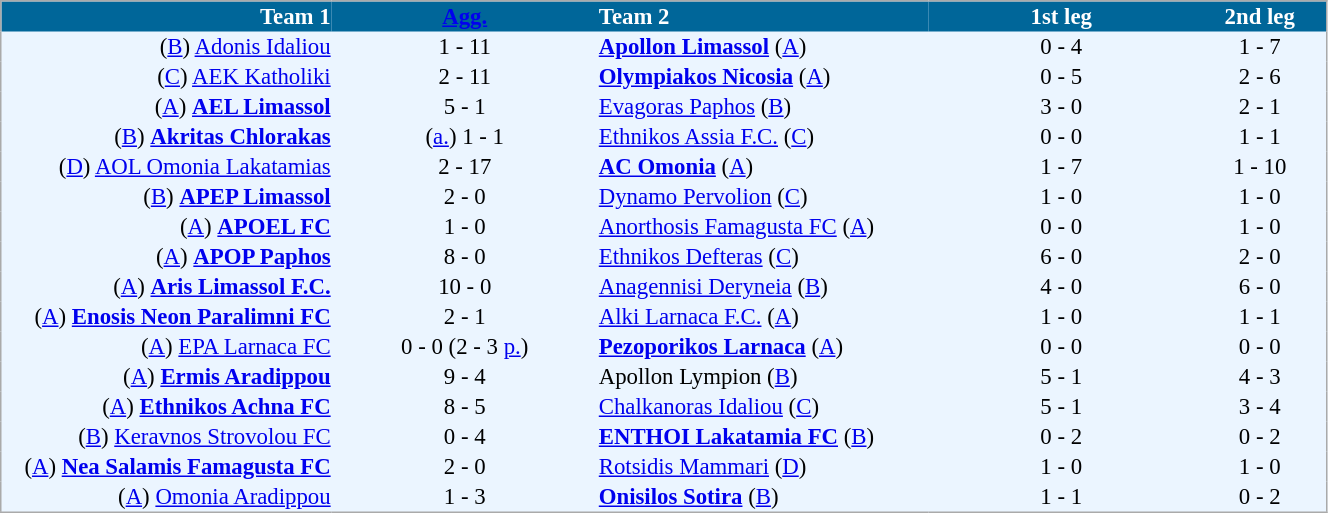<table cellspacing="0" style="background: #EBF5FF; border: 1px #aaa solid; border-collapse: collapse; font-size: 95%;" width=70%>
<tr bgcolor=#006699 style="color:white;">
<th width=25% align="right">Team 1</th>
<th width=20% align="center"><a href='#'>Agg.</a></th>
<th width=25% align="left">Team 2</th>
<th width=20% align="center">1st leg</th>
<th width=20% align="center">2nd leg</th>
</tr>
<tr>
<td align=right>(<a href='#'>B</a>) <a href='#'>Adonis Idaliou</a></td>
<td align=center>1 - 11</td>
<td align=left><strong><a href='#'>Apollon Limassol</a></strong> (<a href='#'>A</a>)</td>
<td align=center>0 - 4</td>
<td align=center>1 - 7</td>
</tr>
<tr>
<td align=right>(<a href='#'>C</a>) <a href='#'>AEK Katholiki</a></td>
<td align=center>2 - 11</td>
<td align=left><strong><a href='#'>Olympiakos Nicosia</a></strong> (<a href='#'>A</a>)</td>
<td align=center>0 - 5</td>
<td align=center>2 - 6</td>
</tr>
<tr>
<td align=right>(<a href='#'>A</a>) <strong><a href='#'>AEL Limassol</a></strong></td>
<td align=center>5 - 1</td>
<td align=left><a href='#'>Evagoras Paphos</a> (<a href='#'>B</a>)</td>
<td align=center>3 - 0</td>
<td align=center>2 - 1</td>
</tr>
<tr>
<td align=right>(<a href='#'>B</a>) <strong><a href='#'>Akritas Chlorakas</a></strong></td>
<td align=center>(<a href='#'>a.</a>) 1 - 1</td>
<td align=left><a href='#'>Ethnikos Assia F.C.</a> (<a href='#'>C</a>)</td>
<td align=center>0 - 0</td>
<td align=center>1 - 1</td>
</tr>
<tr>
<td align=right>(<a href='#'>D</a>) <a href='#'>AOL Omonia Lakatamias</a></td>
<td align=center>2 - 17</td>
<td align=left><strong><a href='#'>AC Omonia</a></strong> (<a href='#'>A</a>)</td>
<td align=center>1 - 7</td>
<td align=center>1 - 10</td>
</tr>
<tr>
<td align=right>(<a href='#'>B</a>) <strong><a href='#'>APEP Limassol</a></strong></td>
<td align=center>2 - 0</td>
<td align=left><a href='#'>Dynamo Pervolion</a> (<a href='#'>C</a>)</td>
<td align=center>1 - 0</td>
<td align=center>1 - 0</td>
</tr>
<tr>
<td align=right>(<a href='#'>A</a>) <strong><a href='#'>APOEL FC</a></strong></td>
<td align=center>1 - 0</td>
<td align=left><a href='#'>Anorthosis Famagusta FC</a> (<a href='#'>A</a>)</td>
<td align=center>0 - 0</td>
<td align=center>1 - 0</td>
</tr>
<tr>
<td align=right>(<a href='#'>A</a>) <strong><a href='#'>APOP Paphos</a></strong></td>
<td align=center>8 - 0</td>
<td align=left><a href='#'>Ethnikos Defteras</a> (<a href='#'>C</a>)</td>
<td align=center>6 - 0</td>
<td align=center>2 - 0</td>
</tr>
<tr>
<td align=right>(<a href='#'>A</a>) <strong><a href='#'>Aris Limassol F.C.</a></strong></td>
<td align=center>10 - 0</td>
<td align=left><a href='#'>Anagennisi Deryneia</a> (<a href='#'>B</a>)</td>
<td align=center>4 - 0</td>
<td align=center>6 - 0</td>
</tr>
<tr>
<td align=right>(<a href='#'>A</a>) <strong><a href='#'>Enosis Neon Paralimni FC</a></strong></td>
<td align=center>2 - 1</td>
<td align=left><a href='#'>Alki Larnaca F.C.</a> (<a href='#'>A</a>)</td>
<td align=center>1 - 0</td>
<td align=center>1 - 1</td>
</tr>
<tr>
<td align=right>(<a href='#'>A</a>) <a href='#'>EPA Larnaca FC</a></td>
<td align=center>0 - 0 (2 - 3 <a href='#'>p.</a>)</td>
<td align=left><strong><a href='#'>Pezoporikos Larnaca</a></strong> (<a href='#'>A</a>)</td>
<td align=center>0 - 0</td>
<td align=center>0 - 0</td>
</tr>
<tr>
<td align=right>(<a href='#'>A</a>) <strong><a href='#'>Ermis Aradippou</a></strong></td>
<td align=center>9 - 4</td>
<td align=left>Apollon Lympion (<a href='#'>B</a>)</td>
<td align=center>5 - 1</td>
<td align=center>4 - 3</td>
</tr>
<tr>
<td align=right>(<a href='#'>A</a>) <strong><a href='#'>Ethnikos Achna FC</a></strong></td>
<td align=center>8 - 5</td>
<td align=left><a href='#'>Chalkanoras Idaliou</a> (<a href='#'>C</a>)</td>
<td align=center>5 - 1</td>
<td align=center>3 - 4</td>
</tr>
<tr>
<td align=right>(<a href='#'>B</a>) <a href='#'>Keravnos Strovolou FC</a></td>
<td align=center>0 - 4</td>
<td align=left><strong><a href='#'>ENTHOI Lakatamia FC</a></strong> (<a href='#'>B</a>)</td>
<td align=center>0 - 2</td>
<td align=center>0 - 2</td>
</tr>
<tr>
<td align=right>(<a href='#'>A</a>) <strong><a href='#'>Nea Salamis Famagusta FC</a></strong></td>
<td align=center>2 - 0</td>
<td align=left><a href='#'>Rotsidis Mammari</a> (<a href='#'>D</a>)</td>
<td align=center>1 - 0</td>
<td align=center>1 - 0</td>
</tr>
<tr>
<td align=right>(<a href='#'>A</a>) <a href='#'>Omonia Aradippou</a></td>
<td align=center>1 - 3</td>
<td align=left><strong><a href='#'>Onisilos Sotira</a></strong> (<a href='#'>B</a>)</td>
<td align=center>1 - 1</td>
<td align=center>0 - 2</td>
</tr>
<tr>
</tr>
</table>
